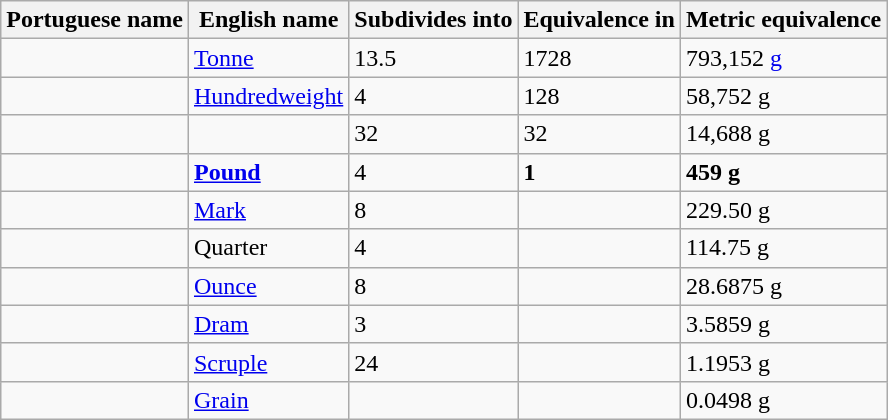<table class="wikitable">
<tr ---->
<th>Portuguese name</th>
<th>English name</th>
<th>Subdivides into</th>
<th>Equivalence in </th>
<th>Metric equivalence</th>
</tr>
<tr ---->
<td></td>
<td><a href='#'>Tonne</a></td>
<td>13.5 </td>
<td>1728</td>
<td>793,152 <a href='#'>g</a></td>
</tr>
<tr ---->
<td></td>
<td><a href='#'>Hundredweight</a></td>
<td>4 </td>
<td>128</td>
<td>58,752 g</td>
</tr>
<tr ---->
<td></td>
<td></td>
<td>32 </td>
<td>32</td>
<td>14,688 g</td>
</tr>
<tr ---->
<td></td>
<td><strong><a href='#'>Pound</a></strong></td>
<td>4 </td>
<td><strong>1</strong></td>
<td><strong>459 g</strong></td>
</tr>
<tr ---->
<td></td>
<td><a href='#'>Mark</a></td>
<td>8 </td>
<td></td>
<td>229.50 g</td>
</tr>
<tr ---->
<td></td>
<td>Quarter</td>
<td>4 </td>
<td></td>
<td>114.75 g</td>
</tr>
<tr ---->
<td></td>
<td><a href='#'>Ounce</a></td>
<td>8 </td>
<td></td>
<td>28.6875 g</td>
</tr>
<tr ---->
<td></td>
<td><a href='#'>Dram</a></td>
<td>3 </td>
<td></td>
<td>3.5859 g</td>
</tr>
<tr --->
<td></td>
<td><a href='#'>Scruple</a></td>
<td>24 </td>
<td></td>
<td>1.1953 g</td>
</tr>
<tr ---->
<td></td>
<td><a href='#'>Grain</a></td>
<td></td>
<td></td>
<td>0.0498 g</td>
</tr>
</table>
